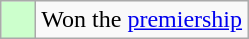<table class=wikitable>
<tr>
<td style=width:1em bgcolor=CCFFCC></td>
<td>Won the <a href='#'>premiership</a></td>
</tr>
</table>
